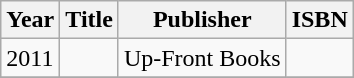<table class="wikitable">
<tr>
<th>Year</th>
<th>Title</th>
<th>Publisher</th>
<th>ISBN</th>
</tr>
<tr>
<td>2011</td>
<td></td>
<td>Up-Front Books</td>
<td></td>
</tr>
<tr>
</tr>
</table>
